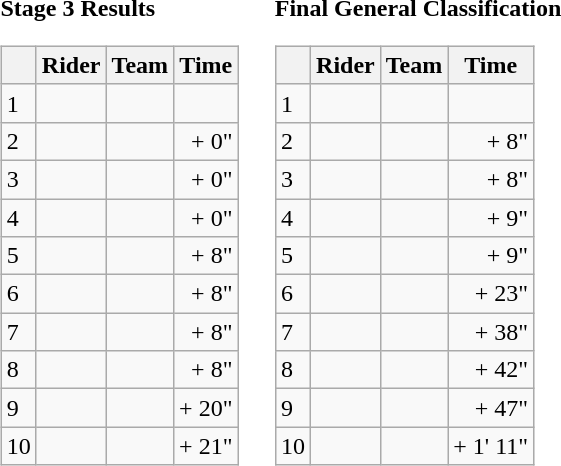<table>
<tr>
<td><strong>Stage 3 Results</strong><br><table class="wikitable">
<tr>
<th></th>
<th>Rider</th>
<th>Team</th>
<th>Time</th>
</tr>
<tr>
<td>1</td>
<td></td>
<td></td>
<td align="right"></td>
</tr>
<tr>
<td>2</td>
<td></td>
<td></td>
<td align="right">+ 0"</td>
</tr>
<tr>
<td>3</td>
<td></td>
<td></td>
<td align="right">+ 0"</td>
</tr>
<tr>
<td>4</td>
<td> </td>
<td></td>
<td align="right">+ 0"</td>
</tr>
<tr>
<td>5</td>
<td></td>
<td></td>
<td align="right">+ 8"</td>
</tr>
<tr>
<td>6</td>
<td></td>
<td></td>
<td align="right">+ 8"</td>
</tr>
<tr>
<td>7</td>
<td></td>
<td></td>
<td align="right">+ 8"</td>
</tr>
<tr>
<td>8</td>
<td></td>
<td></td>
<td align="right">+ 8"</td>
</tr>
<tr>
<td>9</td>
<td></td>
<td></td>
<td align="right">+ 20"</td>
</tr>
<tr>
<td>10</td>
<td></td>
<td></td>
<td align="right">+ 21"</td>
</tr>
</table>
</td>
<td></td>
<td><strong>Final General Classification</strong><br><table class="wikitable">
<tr>
<th></th>
<th>Rider</th>
<th>Team</th>
<th>Time</th>
</tr>
<tr>
<td>1</td>
<td> </td>
<td></td>
<td align="right"></td>
</tr>
<tr>
<td>2</td>
<td></td>
<td></td>
<td align="right">+ 8"</td>
</tr>
<tr>
<td>3</td>
<td> </td>
<td></td>
<td align="right">+ 8"</td>
</tr>
<tr>
<td>4</td>
<td> </td>
<td></td>
<td align="right">+ 9"</td>
</tr>
<tr>
<td>5</td>
<td></td>
<td></td>
<td align="right">+ 9"</td>
</tr>
<tr>
<td>6</td>
<td></td>
<td></td>
<td align="right">+ 23"</td>
</tr>
<tr>
<td>7</td>
<td></td>
<td></td>
<td align="right">+ 38"</td>
</tr>
<tr>
<td>8</td>
<td> </td>
<td></td>
<td align="right">+ 42"</td>
</tr>
<tr>
<td>9</td>
<td></td>
<td></td>
<td align="right">+ 47"</td>
</tr>
<tr>
<td>10</td>
<td></td>
<td></td>
<td align="right">+ 1' 11"</td>
</tr>
</table>
</td>
</tr>
</table>
